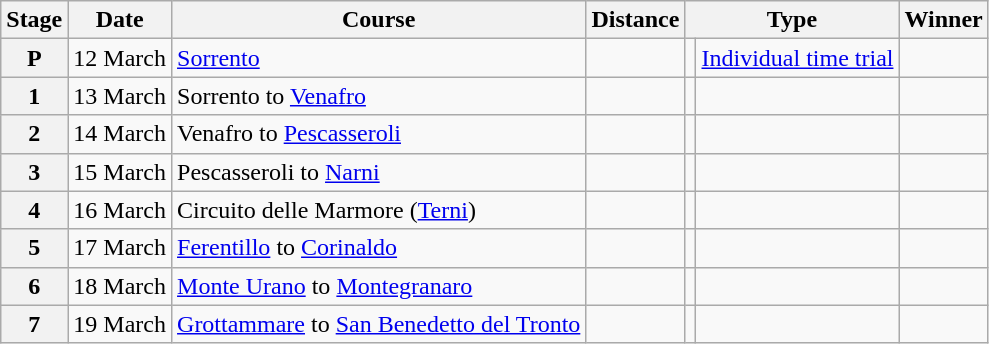<table class="wikitable">
<tr>
<th scope="col">Stage</th>
<th scope="col">Date</th>
<th scope="col">Course</th>
<th scope="col">Distance</th>
<th scope="col" colspan="2">Type</th>
<th scope=col>Winner</th>
</tr>
<tr>
<th scope="row" style="text-align:center;">P</th>
<td style="text-align:center;">12 March</td>
<td><a href='#'>Sorrento</a></td>
<td style="text-align:center;"></td>
<td></td>
<td><a href='#'>Individual time trial</a></td>
<td></td>
</tr>
<tr>
<th scope="row" style="text-align:center;">1</th>
<td style="text-align:center;">13 March</td>
<td>Sorrento to <a href='#'>Venafro</a></td>
<td style="text-align:center;"></td>
<td></td>
<td></td>
<td></td>
</tr>
<tr>
<th scope="row" style="text-align:center;">2</th>
<td style="text-align:center;">14 March</td>
<td>Venafro to <a href='#'>Pescasseroli</a></td>
<td style="text-align:center;"></td>
<td></td>
<td></td>
<td></td>
</tr>
<tr>
<th scope="row" style="text-align:center;">3</th>
<td style="text-align:center;">15 March</td>
<td>Pescasseroli to <a href='#'>Narni</a></td>
<td style="text-align:center;"></td>
<td></td>
<td></td>
<td></td>
</tr>
<tr>
<th scope="row" style="text-align:center;">4</th>
<td style="text-align:center;">16 March</td>
<td>Circuito delle Marmore (<a href='#'>Terni</a>)</td>
<td style="text-align:center;"></td>
<td></td>
<td></td>
<td></td>
</tr>
<tr>
<th scope="row" style="text-align:center;">5</th>
<td style="text-align:center;">17 March</td>
<td><a href='#'>Ferentillo</a> to <a href='#'>Corinaldo</a></td>
<td style="text-align:center;"></td>
<td></td>
<td></td>
<td></td>
</tr>
<tr>
<th scope="row" style="text-align:center;">6</th>
<td style="text-align:center;">18 March</td>
<td><a href='#'>Monte Urano</a> to <a href='#'>Montegranaro</a></td>
<td style="text-align:center;"></td>
<td></td>
<td></td>
<td></td>
</tr>
<tr>
<th scope="row" style="text-align:center;">7</th>
<td style="text-align:center;">19 March</td>
<td><a href='#'>Grottammare</a> to <a href='#'>San Benedetto del Tronto</a></td>
<td style="text-align:center;"></td>
<td></td>
<td></td>
<td></td>
</tr>
</table>
